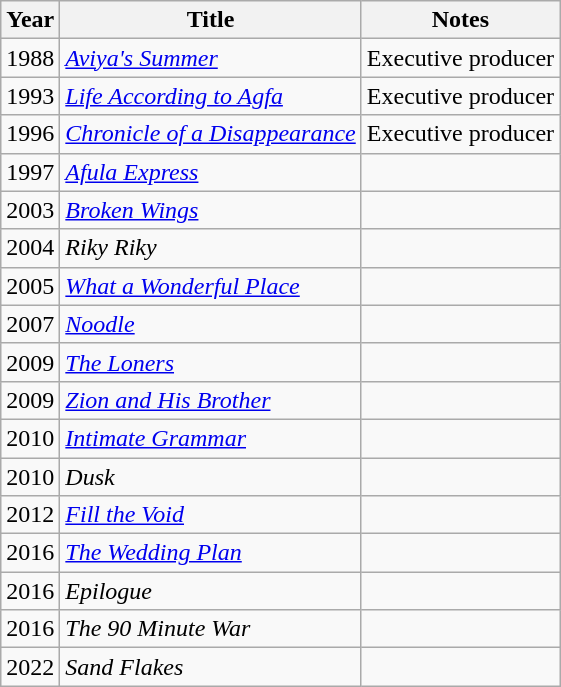<table class="wikitable sortable">
<tr>
<th>Year</th>
<th>Title</th>
<th>Notes</th>
</tr>
<tr>
<td>1988</td>
<td><em><a href='#'>Aviya's Summer</a></em></td>
<td>Executive producer</td>
</tr>
<tr>
<td>1993</td>
<td><em><a href='#'>Life According to Agfa</a></em></td>
<td>Executive producer</td>
</tr>
<tr>
<td>1996</td>
<td><em><a href='#'>Chronicle of a Disappearance</a></em></td>
<td>Executive producer</td>
</tr>
<tr>
<td>1997</td>
<td><em><a href='#'>Afula Express</a></em></td>
<td></td>
</tr>
<tr>
<td>2003</td>
<td><em><a href='#'>Broken Wings</a></em></td>
<td></td>
</tr>
<tr>
<td>2004</td>
<td><em>Riky Riky</em></td>
<td></td>
</tr>
<tr>
<td>2005</td>
<td><em><a href='#'>What a Wonderful Place</a></em></td>
<td></td>
</tr>
<tr>
<td>2007</td>
<td><em><a href='#'>Noodle</a></em></td>
<td></td>
</tr>
<tr>
<td>2009</td>
<td><em><a href='#'>The Loners</a></em></td>
<td></td>
</tr>
<tr>
<td>2009</td>
<td><em><a href='#'>Zion and His Brother</a></em></td>
<td></td>
</tr>
<tr>
<td>2010</td>
<td><em><a href='#'>Intimate Grammar</a></em></td>
<td></td>
</tr>
<tr>
<td>2010</td>
<td><em>Dusk</em></td>
<td></td>
</tr>
<tr>
<td>2012</td>
<td><em><a href='#'>Fill the Void</a></em></td>
<td></td>
</tr>
<tr>
<td>2016</td>
<td><em><a href='#'>The Wedding Plan</a></em></td>
<td></td>
</tr>
<tr>
<td>2016</td>
<td><em>Epilogue</em></td>
<td></td>
</tr>
<tr>
<td>2016</td>
<td><em>The 90 Minute War</em></td>
<td></td>
</tr>
<tr>
<td>2022</td>
<td><em>Sand Flakes</em></td>
<td></td>
</tr>
</table>
